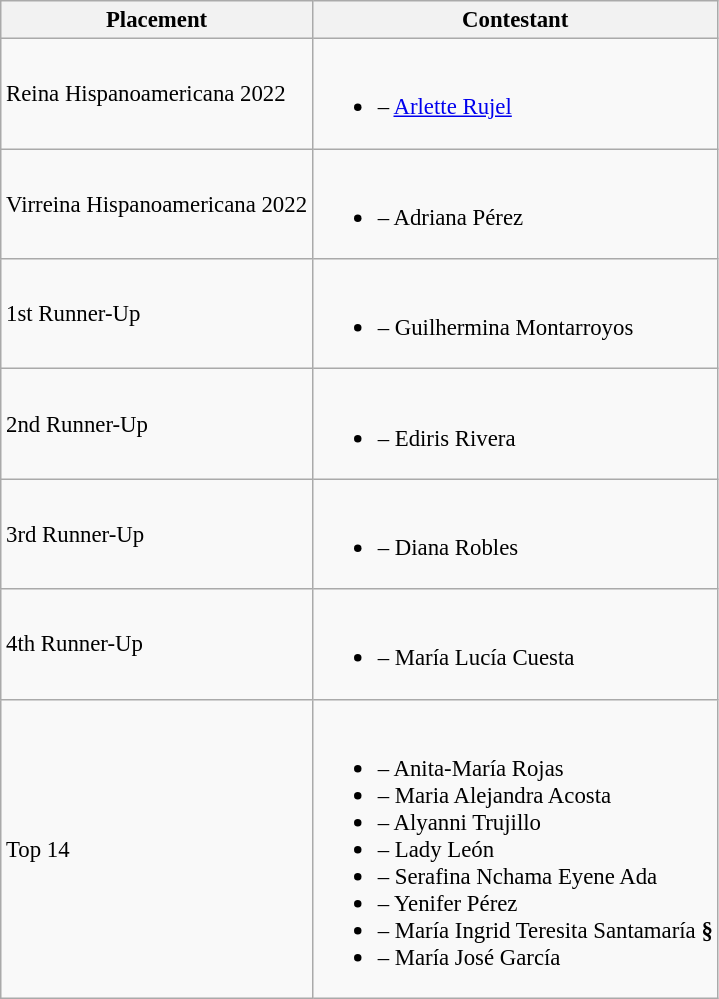<table class="wikitable sortable" style="font-size: 95%;">
<tr>
<th>Placement</th>
<th>Contestant</th>
</tr>
<tr>
<td>Reina Hispanoamericana 2022</td>
<td><br><ul><li> – <a href='#'>Arlette Rujel</a></li></ul></td>
</tr>
<tr>
<td>Virreina Hispanoamericana 2022</td>
<td><br><ul><li> – Adriana Pérez</li></ul></td>
</tr>
<tr>
<td>1st Runner-Up</td>
<td><br><ul><li> – Guilhermina Montarroyos</li></ul></td>
</tr>
<tr>
<td>2nd Runner-Up</td>
<td><br><ul><li> – Ediris Rivera</li></ul></td>
</tr>
<tr>
<td>3rd Runner-Up</td>
<td><br><ul><li> – Diana Robles</li></ul></td>
</tr>
<tr>
<td>4th Runner-Up</td>
<td><br><ul><li> – María Lucía Cuesta</li></ul></td>
</tr>
<tr>
<td>Top 14</td>
<td><br><ul><li> – Anita-María Rojas</li><li> – Maria Alejandra Acosta</li><li> – Alyanni Trujillo</li><li> – Lady León</li><li> – Serafina Nchama Eyene Ada</li><li> – Yenifer Pérez</li><li> – María Ingrid Teresita Santamaría <strong>§</strong></li><li> – María José García</li></ul></td>
</tr>
</table>
